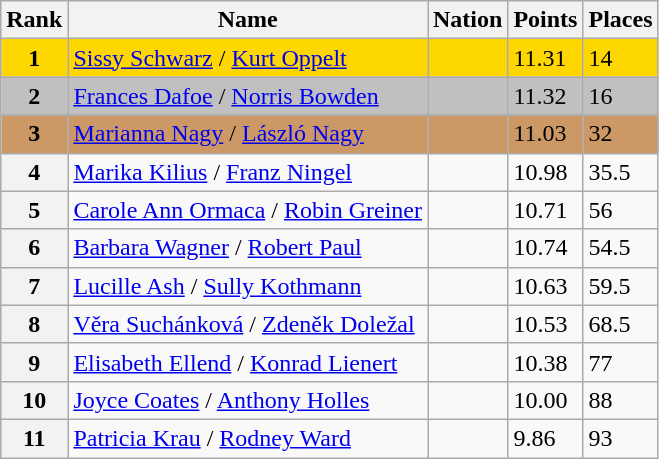<table class="wikitable">
<tr>
<th>Rank</th>
<th>Name</th>
<th>Nation</th>
<th>Points</th>
<th>Places</th>
</tr>
<tr bgcolor="gold">
<td align="center"><strong>1</strong></td>
<td><a href='#'>Sissy Schwarz</a> / <a href='#'>Kurt Oppelt</a></td>
<td></td>
<td>11.31</td>
<td>14</td>
</tr>
<tr bgcolor="silver">
<td align="center"><strong>2</strong></td>
<td><a href='#'>Frances Dafoe</a> / <a href='#'>Norris Bowden</a></td>
<td></td>
<td>11.32</td>
<td>16</td>
</tr>
<tr bgcolor="cc9966">
<td align="center"><strong>3</strong></td>
<td><a href='#'>Marianna Nagy</a> / <a href='#'>László Nagy</a></td>
<td></td>
<td>11.03</td>
<td>32</td>
</tr>
<tr>
<th>4</th>
<td><a href='#'>Marika Kilius</a> / <a href='#'>Franz Ningel</a></td>
<td></td>
<td>10.98</td>
<td>35.5</td>
</tr>
<tr>
<th>5</th>
<td><a href='#'>Carole Ann Ormaca</a> / <a href='#'>Robin Greiner</a></td>
<td></td>
<td>10.71</td>
<td>56</td>
</tr>
<tr>
<th>6</th>
<td><a href='#'>Barbara Wagner</a> / <a href='#'>Robert Paul</a></td>
<td></td>
<td>10.74</td>
<td>54.5</td>
</tr>
<tr>
<th>7</th>
<td><a href='#'>Lucille Ash</a> / <a href='#'>Sully Kothmann</a></td>
<td></td>
<td>10.63</td>
<td>59.5</td>
</tr>
<tr>
<th>8</th>
<td><a href='#'>Věra Suchánková</a> / <a href='#'>Zdeněk Doležal</a></td>
<td></td>
<td>10.53</td>
<td>68.5</td>
</tr>
<tr>
<th>9</th>
<td><a href='#'>Elisabeth Ellend</a> / <a href='#'>Konrad Lienert</a></td>
<td></td>
<td>10.38</td>
<td>77</td>
</tr>
<tr>
<th>10</th>
<td><a href='#'>Joyce Coates</a> / <a href='#'>Anthony Holles</a></td>
<td></td>
<td>10.00</td>
<td>88</td>
</tr>
<tr>
<th>11</th>
<td><a href='#'>Patricia Krau</a> / <a href='#'>Rodney Ward</a></td>
<td></td>
<td>9.86</td>
<td>93</td>
</tr>
</table>
